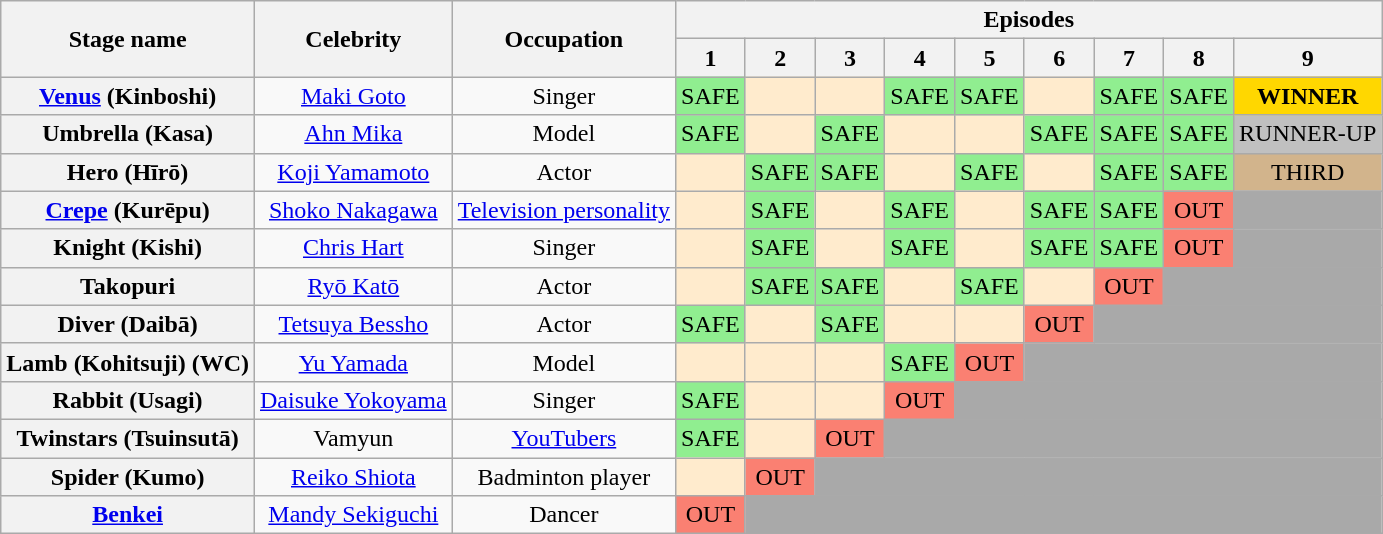<table class="wikitable" style="text-align:center; ">
<tr>
<th rowspan="2">Stage name</th>
<th rowspan="2">Celebrity</th>
<th rowspan="2">Occupation</th>
<th colspan="9">Episodes</th>
</tr>
<tr>
<th>1</th>
<th>2</th>
<th>3</th>
<th>4</th>
<th>5</th>
<th>6</th>
<th>7</th>
<th>8</th>
<th>9</th>
</tr>
<tr>
<th><a href='#'>Venus</a> (Kinboshi)</th>
<td><a href='#'>Maki Goto</a></td>
<td>Singer</td>
<td bgcolor="lightgreen">SAFE</td>
<td bgcolor="#FFEBCD"></td>
<td bgcolor="#FFEBCD"></td>
<td bgcolor="lightgreen">SAFE</td>
<td bgcolor="lightgreen">SAFE</td>
<td bgcolor="#FFEBCD"></td>
<td bgcolor="lightgreen">SAFE</td>
<td bgcolor="lightgreen">SAFE</td>
<td bgcolor="gold"><strong>WINNER</strong></td>
</tr>
<tr>
<th>Umbrella (Kasa)</th>
<td><a href='#'>Ahn Mika</a></td>
<td>Model</td>
<td bgcolor="lightgreen">SAFE</td>
<td bgcolor="#FFEBCD"></td>
<td bgcolor="lightgreen">SAFE</td>
<td bgcolor="#FFEBCD"></td>
<td bgcolor="#FFEBCD"></td>
<td bgcolor="lightgreen">SAFE</td>
<td bgcolor="lightgreen">SAFE</td>
<td bgcolor="lightgreen">SAFE</td>
<td bgcolor="silver">RUNNER-UP</td>
</tr>
<tr>
<th>Hero (Hīrō)</th>
<td><a href='#'>Koji Yamamoto</a></td>
<td>Actor</td>
<td bgcolor="#FFEBCD"></td>
<td bgcolor="lightgreen">SAFE</td>
<td bgcolor="lightgreen">SAFE</td>
<td bgcolor="#FFEBCD"></td>
<td bgcolor="lightgreen">SAFE</td>
<td bgcolor="#FFEBCD"></td>
<td bgcolor="lightgreen">SAFE</td>
<td bgcolor="lightgreen">SAFE</td>
<td bgcolor="tan">THIRD</td>
</tr>
<tr>
<th><a href='#'>Crepe</a> (Kurēpu)</th>
<td><a href='#'>Shoko Nakagawa</a></td>
<td><a href='#'>Television personality</a></td>
<td bgcolor="#FFEBCD"></td>
<td bgcolor="lightgreen">SAFE</td>
<td bgcolor="#FFEBCD"></td>
<td bgcolor="lightgreen">SAFE</td>
<td bgcolor="#FFEBCD"></td>
<td bgcolor="lightgreen">SAFE</td>
<td bgcolor="lightgreen">SAFE</td>
<td bgcolor=salmon>OUT</td>
<td bgcolor="darkgrey"></td>
</tr>
<tr>
<th>Knight (Kishi)</th>
<td><a href='#'>Chris Hart</a></td>
<td>Singer</td>
<td bgcolor="#FFEBCD"></td>
<td bgcolor="lightgreen">SAFE</td>
<td bgcolor="#FFEBCD"></td>
<td bgcolor="lightgreen">SAFE</td>
<td bgcolor="#FFEBCD"></td>
<td bgcolor="lightgreen">SAFE</td>
<td bgcolor="lightgreen">SAFE</td>
<td bgcolor=salmon>OUT</td>
<td colspan="2" bgcolor="darkgrey"></td>
</tr>
<tr>
<th>Takopuri</th>
<td><a href='#'>Ryō Katō</a></td>
<td>Actor</td>
<td bgcolor="#FFEBCD"></td>
<td bgcolor="lightgreen">SAFE</td>
<td bgcolor="lightgreen">SAFE</td>
<td bgcolor="#FFEBCD"></td>
<td bgcolor="lightgreen">SAFE</td>
<td bgcolor="#FFEBCD"></td>
<td bgcolor=salmon>OUT</td>
<td colspan="3" bgcolor="darkgrey"></td>
</tr>
<tr>
<th>Diver (Daibā)</th>
<td><a href='#'>Tetsuya Bessho</a></td>
<td>Actor</td>
<td bgcolor="lightgreen">SAFE</td>
<td bgcolor="#FFEBCD"></td>
<td bgcolor="lightgreen">SAFE</td>
<td bgcolor="#FFEBCD"></td>
<td bgcolor="#FFEBCD"></td>
<td bgcolor=salmon>OUT</td>
<td colspan="4" bgcolor="darkgrey"></td>
</tr>
<tr>
<th>Lamb (Kohitsuji) (WC)</th>
<td><a href='#'>Yu Yamada</a></td>
<td>Model</td>
<td bgcolor="#FFEBCD"></td>
<td bgcolor="#FFEBCD"></td>
<td bgcolor="#FFEBCD"></td>
<td bgcolor="lightgreen">SAFE</td>
<td bgcolor=salmon>OUT</td>
<td colspan="5" bgcolor="darkgrey"></td>
</tr>
<tr>
<th>Rabbit (Usagi)</th>
<td><a href='#'>Daisuke Yokoyama</a></td>
<td>Singer</td>
<td bgcolor="lightgreen">SAFE</td>
<td bgcolor="#FFEBCD"></td>
<td bgcolor="#FFEBCD"></td>
<td bgcolor=salmon>OUT</td>
<td colspan="6" bgcolor="darkgrey"></td>
</tr>
<tr>
<th>Twinstars (Tsuinsutā)</th>
<td>Vamyun</td>
<td><a href='#'>YouTubers</a></td>
<td bgcolor="lightgreen">SAFE</td>
<td bgcolor="#FFEBCD"></td>
<td bgcolor=salmon>OUT</td>
<td colspan="7" bgcolor="darkgrey"></td>
</tr>
<tr>
<th>Spider (Kumo)</th>
<td><a href='#'>Reiko Shiota</a></td>
<td>Badminton player</td>
<td bgcolor="#FFEBCD"></td>
<td bgcolor=salmon>OUT</td>
<td colspan="8" bgcolor="darkgrey"></td>
</tr>
<tr>
<th><a href='#'>Benkei</a></th>
<td><a href='#'>Mandy Sekiguchi</a></td>
<td>Dancer</td>
<td bgcolor=salmon>OUT</td>
<td colspan="9" bgcolor="darkgrey"></td>
</tr>
</table>
